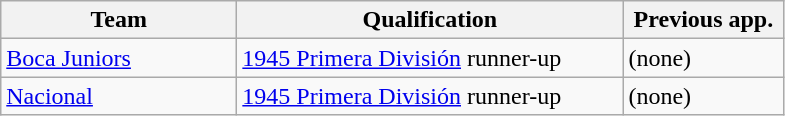<table class="wikitable">
<tr>
<th width=150px>Team</th>
<th width=250px>Qualification</th>
<th width=100px>Previous app.</th>
</tr>
<tr>
<td> <a href='#'>Boca Juniors</a></td>
<td><a href='#'>1945 Primera División</a> runner-up</td>
<td>(none)</td>
</tr>
<tr>
<td> <a href='#'>Nacional</a></td>
<td><a href='#'>1945 Primera División</a> runner-up</td>
<td>(none)</td>
</tr>
</table>
